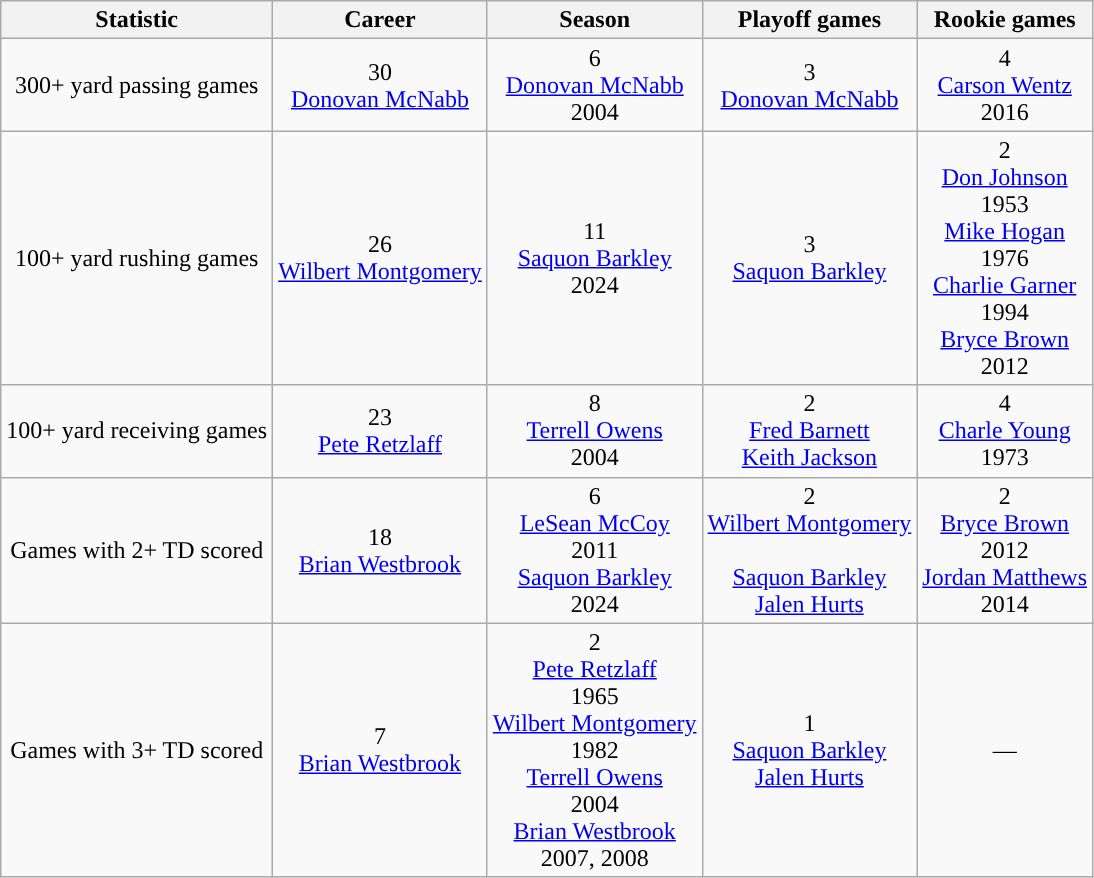<table class="wikitable" style="text-align:center">
<tr>
<th>Statistic</th>
<th>Career</th>
<th>Season</th>
<th>Playoff games</th>
<th>Rookie games</th>
</tr>
<tr>
<td>300+ yard passing games</td>
<td>30<br><a href='#'>Donovan McNabb</a></td>
<td>6<br><a href='#'>Donovan McNabb</a><br>2004</td>
<td>3<br><a href='#'>Donovan McNabb</a></td>
<td>4<br><a href='#'>Carson Wentz</a><br>2016</td>
</tr>
<tr>
<td>100+ yard rushing games</td>
<td>26<br><a href='#'>Wilbert Montgomery</a></td>
<td>11<br><a href='#'>Saquon Barkley</a><br>2024</td>
<td>3<br><a href='#'>Saquon Barkley</a></td>
<td>2<br><a href='#'>Don Johnson</a><br>1953<br><a href='#'>Mike Hogan</a><br>1976<br><a href='#'>Charlie Garner</a><br>1994<br><a href='#'>Bryce Brown</a><br>2012</td>
</tr>
<tr>
<td>100+ yard receiving games</td>
<td>23<br><a href='#'>Pete Retzlaff</a></td>
<td>8<br><a href='#'>Terrell Owens</a><br>2004</td>
<td>2<br><a href='#'>Fred Barnett</a><br><a href='#'>Keith Jackson</a></td>
<td>4<br><a href='#'>Charle Young</a><br>1973</td>
</tr>
<tr>
<td>Games with 2+ TD scored</td>
<td>18<br><a href='#'>Brian Westbrook</a></td>
<td>6<br><a href='#'>LeSean McCoy</a><br> 2011<br><a href='#'>Saquon Barkley</a> <br>2024</td>
<td>2<br><a href='#'>Wilbert Montgomery</a><br><br><a href='#'>Saquon Barkley</a><br>
<a href='#'>Jalen Hurts</a></td>
<td>2<br><a href='#'>Bryce Brown</a><br>2012<br><a href='#'>Jordan Matthews</a><br>2014</td>
</tr>
<tr>
<td>Games with 3+ TD scored</td>
<td>7<br><a href='#'>Brian Westbrook</a></td>
<td>2<br><a href='#'>Pete Retzlaff</a><br>1965<br><a href='#'>Wilbert Montgomery</a><br>1982<br><a href='#'>Terrell Owens</a><br>2004<br><a href='#'>Brian Westbrook</a><br>2007, 2008</td>
<td>1<br><a href='#'>Saquon Barkley</a><br><a href='#'>Jalen Hurts</a></td>
<td>—</td>
</tr>
</table>
